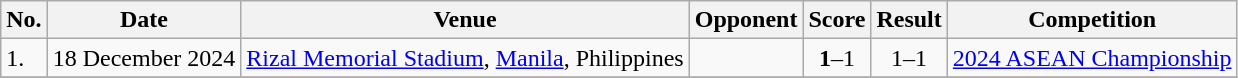<table class="wikitable">
<tr>
<th>No.</th>
<th>Date</th>
<th>Venue</th>
<th>Opponent</th>
<th>Score</th>
<th>Result</th>
<th>Competition</th>
</tr>
<tr>
<td>1.</td>
<td>18 December 2024</td>
<td><a href='#'>Rizal Memorial Stadium</a>, <a href='#'>Manila</a>, Philippines</td>
<td></td>
<td align=center><strong>1</strong>–1</td>
<td align=center>1–1</td>
<td><a href='#'>2024 ASEAN Championship</a></td>
</tr>
<tr>
</tr>
</table>
